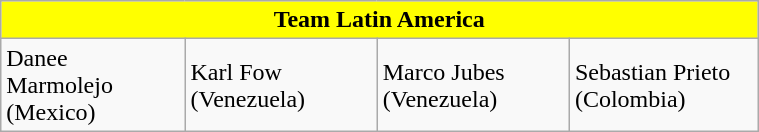<table class="wikitable" style="width:40%; text-align=center;">
<tr>
<th colspan="4" style="background:yellow;">Team Latin America</th>
</tr>
<tr>
<td style="width:10%;">Danee Marmolejo (Mexico)</td>
<td style="width:10%;">Karl Fow (Venezuela)</td>
<td style="width:10%;">Marco Jubes (Venezuela)</td>
<td style="width:10%;">Sebastian Prieto (Colombia)</td>
</tr>
</table>
